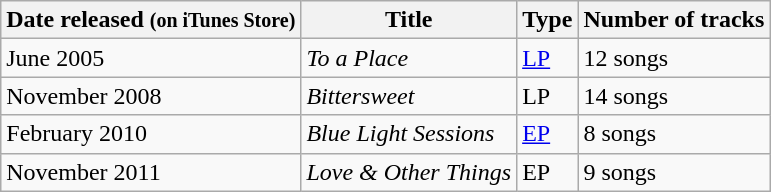<table class="wikitable">
<tr>
<th>Date released <small>(on iTunes Store)</small></th>
<th>Title</th>
<th>Type</th>
<th>Number of tracks</th>
</tr>
<tr>
<td>June 2005</td>
<td><em>To a Place</em></td>
<td><a href='#'>LP</a></td>
<td>12 songs</td>
</tr>
<tr>
<td>November 2008</td>
<td><em>Bittersweet</em></td>
<td>LP</td>
<td>14 songs</td>
</tr>
<tr>
<td>February 2010</td>
<td><em>Blue Light Sessions</em></td>
<td><a href='#'>EP</a></td>
<td>8 songs</td>
</tr>
<tr>
<td>November 2011</td>
<td><em>Love & Other Things</em></td>
<td>EP</td>
<td>9 songs</td>
</tr>
</table>
